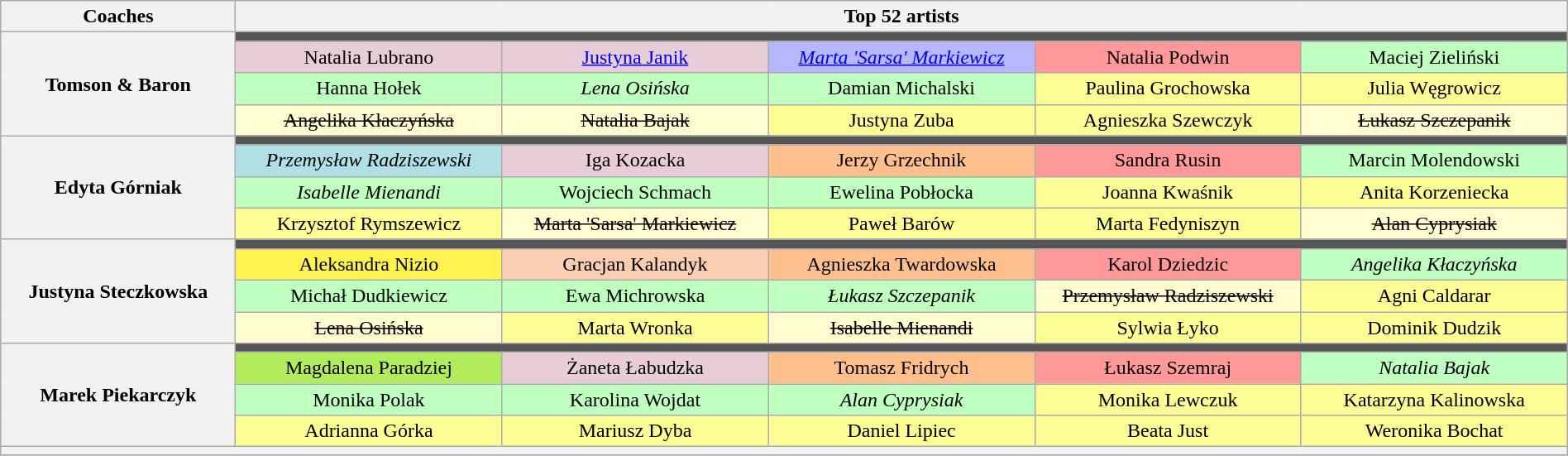<table class="wikitable" style="text-align:center; width:100%;">
<tr>
<th width="15%">Coaches</th>
<th width="85%" colspan="5">Top 52 artists</th>
</tr>
<tr>
<th rowspan="4">Tomson & Baron</th>
<td colspan="5" style="background:#555555;"></td>
</tr>
<tr>
<td width="17%" style="background:#E8CCD7;">Natalia Lubrano</td>
<td width="17%" style="background:#E8CCD7;"><a href='#'>Justyna Janik</a></td>
<td width="17%" style="background:#b7b7ff;"><em><a href='#'>Marta 'Sarsa' Markiewicz</a></em></td>
<td width="17%" style="background:#FF9999;">Natalia Podwin</td>
<td width="17%" style="background:#BFFFC0;">Maciej Zieliński</td>
</tr>
<tr>
<td style="background:#BFFFC0;">Hanna Hołek</td>
<td style="background:#BFFFC0;"><em>Lena Osińska</em></td>
<td style="background:#BFFFC0;">Damian Michalski</td>
<td style="background:#FDFD96;">Paulina Grochowska</td>
<td style="background:#FDFD96;">Julia Węgrowicz</td>
</tr>
<tr>
<td style="background:#FFFDD0;"><s>Angelika Kłaczyńska</s></td>
<td style="background:#FFFDD0;"><s>Natalia Bajak</s></td>
<td style="background:#FDFD96;">Justyna Zuba</td>
<td style="background:#FDFD96;">Agnieszka Szewczyk</td>
<td style="background:#FFFDD0;"><s>Łukasz Szczepanik</s></td>
</tr>
<tr>
<th rowspan="4">Edyta Górniak</th>
<td colspan="5" style="background:#555555;"></td>
</tr>
<tr>
<td style="background:#B0E0E6;"><em>Przemysław Radziszewski</em></td>
<td style="background:#E8CCD7;">Iga Kozacka</td>
<td style="background:#ffbf8c;">Jerzy Grzechnik</td>
<td style="background:#FF9999;">Sandra Rusin</td>
<td style="background:#BFFFC0;">Marcin Molendowski</td>
</tr>
<tr>
<td style="background:#BFFFC0;"><em>Isabelle Mienandi</em></td>
<td style="background:#BFFFC0;">Wojciech Schmach</td>
<td style="background:#BFFFC0;">Ewelina Pobłocka</td>
<td style="background:#FDFD96;">Joanna Kwaśnik</td>
<td style="background:#FDFD96;">Anita Korzeniecka</td>
</tr>
<tr>
<td style="background:#FDFD96;">Krzysztof Rymszewicz</td>
<td style="background:#FFFDD0;"><s>Marta 'Sarsa' Markiewicz</s></td>
<td style="background:#FDFD96;">Paweł Barów</td>
<td style="background:#FDFD96;">Marta Fedyniszyn</td>
<td style="background:#FFFDD0;"><s>Alan Cyprysiak</s></td>
</tr>
<tr>
<th rowspan="4">Justyna Steczkowska</th>
<td colspan="5" style="background:#555555;"></td>
</tr>
<tr>
<td style="background:#FFF44F;">Aleksandra Nizio</td>
<td style="background:#FBCEB1;">Gracjan Kalandyk</td>
<td style="background:#ffbf8c;">Agnieszka Twardowska</td>
<td style="background:#FF9999;">Karol Dziedzic</td>
<td style="background:#BFFFC0;"><em>Angelika Kłaczyńska</em></td>
</tr>
<tr>
<td style="background:#BFFFC0;">Michał Dudkiewicz</td>
<td style="background:#BFFFC0;">Ewa Michrowska</td>
<td style="background:#BFFFC0;"><em>Łukasz Szczepanik</em></td>
<td style="background:#FFFDD0;"><s>Przemysław Radziszewski</s></td>
<td style="background:#FDFD96;">Agni Caldarar</td>
</tr>
<tr>
<td style="background:#FFFDD0;"><s>Lena Osińska</s></td>
<td style="background:#FDFD96;">Marta Wronka</td>
<td style="background:#FFFDD0;"><s>Isabelle Mienandi</s></td>
<td style="background:#FDFD96;">Sylwia Łyko</td>
<td style="background:#FDFD96;">Dominik Dudzik</td>
</tr>
<tr>
<th rowspan="4">Marek Piekarczyk</th>
<td colspan="5" style="background:#555555;"></td>
</tr>
<tr>
<td style="background:#B2EC5D;">Magdalena Paradziej</td>
<td style="background:#E8CCD7;">Żaneta Łabudzka</td>
<td style="background:#ffbf8c;">Tomasz Fridrych</td>
<td style="background:#FF9999;">Łukasz Szemraj</td>
<td style="background:#BFFFC0;"><em>Natalia Bajak</em></td>
</tr>
<tr>
<td style="background:#BFFFC0;">Monika Polak</td>
<td style="background:#BFFFC0;">Karolina Wojdat</td>
<td style="background:#BFFFC0;"><em>Alan Cyprysiak</em></td>
<td style="background:#FDFD96;">Monika Lewczuk</td>
<td style="background:#FDFD96;">Katarzyna Kalinowska</td>
</tr>
<tr>
<td style="background:#FDFD96;">Adrianna Górka</td>
<td style="background:#FDFD96;">Mariusz Dyba</td>
<td style="background:#FDFD96;">Daniel Lipiec</td>
<td style="background:#FDFD96;">Beata Just</td>
<td style="background:#FDFD96;">Weronika Bochat</td>
</tr>
<tr>
<th style="font-size:90%; line-height:12px;" colspan="6"><small></small></th>
</tr>
<tr>
</tr>
</table>
